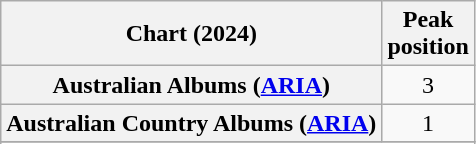<table class="wikitable sortable plainrowheaders" style="text-align:center">
<tr>
<th scope="col">Chart (2024)</th>
<th scope="col">Peak<br>position</th>
</tr>
<tr>
<th scope="row">Australian Albums (<a href='#'>ARIA</a>)</th>
<td>3</td>
</tr>
<tr>
<th scope="row">Australian Country Albums (<a href='#'>ARIA</a>)</th>
<td>1</td>
</tr>
<tr>
</tr>
<tr>
</tr>
<tr>
</tr>
<tr>
</tr>
<tr>
</tr>
<tr>
</tr>
</table>
